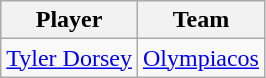<table class="wikitable">
<tr>
<th>Player</th>
<th>Team</th>
</tr>
<tr>
<td> <a href='#'>Tyler Dorsey</a></td>
<td><a href='#'>Olympiacos</a></td>
</tr>
</table>
